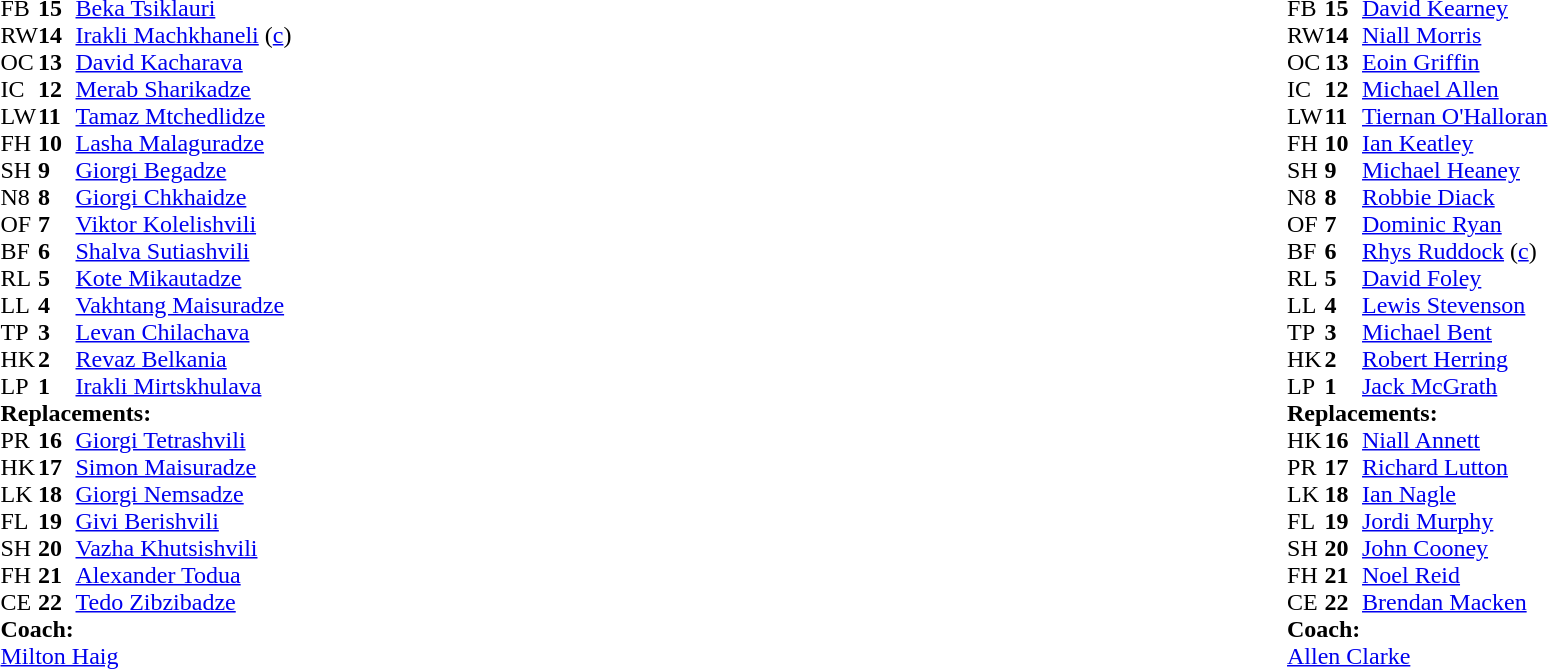<table width="100%">
<tr>
<td valign="top" width="50%"><br><table style="font-size: 100%" cellspacing="0" cellpadding="0">
<tr>
<th width="25"></th>
<th width="25"></th>
</tr>
<tr>
<td>FB</td>
<td><strong>15</strong></td>
<td><a href='#'>Beka Tsiklauri</a></td>
</tr>
<tr>
<td>RW</td>
<td><strong>14</strong></td>
<td><a href='#'>Irakli Machkhaneli</a> (<a href='#'>c</a>)</td>
</tr>
<tr>
<td>OC</td>
<td><strong>13</strong></td>
<td><a href='#'>David Kacharava</a></td>
</tr>
<tr>
<td>IC</td>
<td><strong>12</strong></td>
<td><a href='#'>Merab Sharikadze</a></td>
<td></td>
<td></td>
</tr>
<tr>
<td>LW</td>
<td><strong>11</strong></td>
<td><a href='#'>Tamaz Mtchedlidze</a></td>
</tr>
<tr>
<td>FH</td>
<td><strong>10</strong></td>
<td><a href='#'>Lasha Malaguradze</a></td>
</tr>
<tr>
<td>SH</td>
<td><strong>9</strong></td>
<td><a href='#'>Giorgi Begadze</a></td>
</tr>
<tr>
<td>N8</td>
<td><strong>8</strong></td>
<td><a href='#'>Giorgi Chkhaidze</a></td>
</tr>
<tr>
<td>OF</td>
<td><strong>7</strong></td>
<td><a href='#'>Viktor Kolelishvili</a></td>
</tr>
<tr>
<td>BF</td>
<td><strong>6</strong></td>
<td><a href='#'>Shalva Sutiashvili</a></td>
</tr>
<tr>
<td>RL</td>
<td><strong>5</strong></td>
<td><a href='#'>Kote Mikautadze</a></td>
<td></td>
<td></td>
</tr>
<tr>
<td>LL</td>
<td><strong>4</strong></td>
<td><a href='#'>Vakhtang Maisuradze</a></td>
<td></td>
<td></td>
</tr>
<tr>
<td>TP</td>
<td><strong>3</strong></td>
<td><a href='#'>Levan Chilachava</a></td>
<td></td>
<td></td>
</tr>
<tr>
<td>HK</td>
<td><strong>2</strong></td>
<td><a href='#'>Revaz Belkania</a></td>
<td></td>
<td></td>
</tr>
<tr>
<td>LP</td>
<td><strong>1</strong></td>
<td><a href='#'>Irakli Mirtskhulava</a></td>
</tr>
<tr>
<td colspan=3><strong>Replacements:</strong></td>
</tr>
<tr>
<td>PR</td>
<td><strong>16</strong></td>
<td><a href='#'>Giorgi Tetrashvili</a></td>
<td></td>
<td></td>
</tr>
<tr>
<td>HK</td>
<td><strong>17</strong></td>
<td><a href='#'>Simon Maisuradze</a></td>
<td></td>
<td></td>
</tr>
<tr>
<td>LK</td>
<td><strong>18</strong></td>
<td><a href='#'>Giorgi Nemsadze</a></td>
<td></td>
<td></td>
<td></td>
</tr>
<tr>
<td>FL</td>
<td><strong>19</strong></td>
<td><a href='#'>Givi Berishvili</a></td>
<td></td>
<td></td>
</tr>
<tr>
<td>SH</td>
<td><strong>20</strong></td>
<td><a href='#'>Vazha Khutsishvili</a></td>
</tr>
<tr>
<td>FH</td>
<td><strong>21</strong></td>
<td><a href='#'>Alexander Todua</a></td>
</tr>
<tr>
<td>CE</td>
<td><strong>22</strong></td>
<td><a href='#'>Tedo Zibzibadze</a></td>
<td></td>
<td></td>
</tr>
<tr>
<td colspan=3><strong>Coach:</strong></td>
</tr>
<tr>
<td colspan="4"> <a href='#'>Milton Haig</a></td>
</tr>
</table>
</td>
<td valign="top" width="50%"><br><table style="font-size: 100%" cellspacing="0" cellpadding="0" align="center">
<tr>
<th width="25"></th>
<th width="25"></th>
</tr>
<tr>
<td>FB</td>
<td><strong>15</strong></td>
<td><a href='#'>David Kearney</a></td>
</tr>
<tr>
<td>RW</td>
<td><strong>14</strong></td>
<td><a href='#'>Niall Morris</a></td>
</tr>
<tr>
<td>OC</td>
<td><strong>13</strong></td>
<td><a href='#'>Eoin Griffin</a></td>
<td></td>
<td></td>
</tr>
<tr>
<td>IC</td>
<td><strong>12</strong></td>
<td><a href='#'>Michael Allen</a></td>
<td></td>
<td></td>
</tr>
<tr>
<td>LW</td>
<td><strong>11</strong></td>
<td><a href='#'>Tiernan O'Halloran</a></td>
</tr>
<tr>
<td>FH</td>
<td><strong>10</strong></td>
<td><a href='#'>Ian Keatley</a></td>
</tr>
<tr>
<td>SH</td>
<td><strong>9</strong></td>
<td><a href='#'>Michael Heaney</a></td>
<td></td>
<td></td>
</tr>
<tr>
<td>N8</td>
<td><strong>8</strong></td>
<td><a href='#'>Robbie Diack</a></td>
</tr>
<tr>
<td>OF</td>
<td><strong>7</strong></td>
<td><a href='#'>Dominic Ryan</a></td>
<td></td>
<td></td>
</tr>
<tr>
<td>BF</td>
<td><strong>6</strong></td>
<td><a href='#'>Rhys Ruddock</a> (<a href='#'>c</a>)</td>
</tr>
<tr>
<td>RL</td>
<td><strong>5</strong></td>
<td><a href='#'>David Foley</a></td>
</tr>
<tr>
<td>LL</td>
<td><strong>4</strong></td>
<td><a href='#'>Lewis Stevenson</a></td>
<td></td>
<td></td>
</tr>
<tr>
<td>TP</td>
<td><strong>3</strong></td>
<td><a href='#'>Michael Bent</a></td>
</tr>
<tr>
<td>HK</td>
<td><strong>2</strong></td>
<td><a href='#'>Robert Herring</a></td>
<td></td>
<td></td>
</tr>
<tr>
<td>LP</td>
<td><strong>1</strong></td>
<td><a href='#'>Jack McGrath</a></td>
</tr>
<tr>
<td colspan=3><strong>Replacements:</strong></td>
</tr>
<tr>
<td>HK</td>
<td><strong>16</strong></td>
<td><a href='#'>Niall Annett</a></td>
<td></td>
<td></td>
</tr>
<tr>
<td>PR</td>
<td><strong>17</strong></td>
<td><a href='#'>Richard Lutton</a></td>
</tr>
<tr>
<td>LK</td>
<td><strong>18</strong></td>
<td><a href='#'>Ian Nagle</a></td>
<td></td>
<td></td>
</tr>
<tr>
<td>FL</td>
<td><strong>19</strong></td>
<td><a href='#'>Jordi Murphy</a></td>
<td></td>
<td></td>
</tr>
<tr>
<td>SH</td>
<td><strong>20</strong></td>
<td><a href='#'>John Cooney</a></td>
<td></td>
<td></td>
</tr>
<tr>
<td>FH</td>
<td><strong>21</strong></td>
<td><a href='#'>Noel Reid</a></td>
<td></td>
<td></td>
</tr>
<tr>
<td>CE</td>
<td><strong>22</strong></td>
<td><a href='#'>Brendan Macken</a></td>
<td></td>
<td></td>
</tr>
<tr>
<td colspan=3><strong>Coach:</strong></td>
</tr>
<tr>
<td colspan="4"> <a href='#'>Allen Clarke</a></td>
</tr>
</table>
</td>
</tr>
</table>
